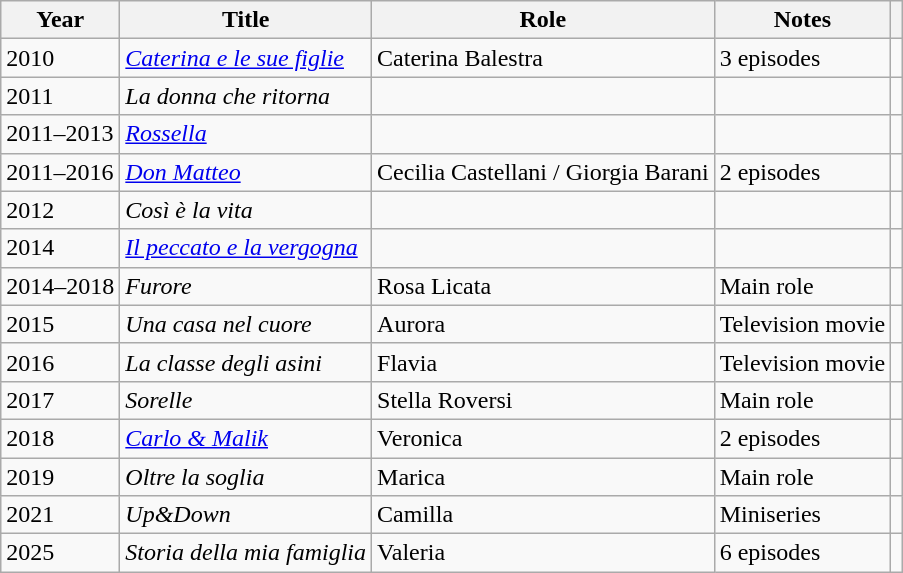<table class="wikitable sortable">
<tr>
<th>Year</th>
<th>Title</th>
<th>Role</th>
<th class="unsortable">Notes</th>
<th scope="col"></th>
</tr>
<tr>
<td>2010</td>
<td><em><a href='#'>Caterina e le sue figlie</a></em></td>
<td>Caterina Balestra</td>
<td>3 episodes</td>
<td style="text-align:center;"></td>
</tr>
<tr>
<td>2011</td>
<td><em>La donna che ritorna</em></td>
<td></td>
<td></td>
<td></td>
</tr>
<tr>
<td>2011–2013</td>
<td><em><a href='#'>Rossella</a></em></td>
<td></td>
<td></td>
<td></td>
</tr>
<tr>
<td>2011–2016</td>
<td><em><a href='#'>Don Matteo</a></em></td>
<td>Cecilia Castellani / Giorgia Barani</td>
<td>2 episodes</td>
<td></td>
</tr>
<tr>
<td>2012</td>
<td><em>Così è la vita</em></td>
<td></td>
<td></td>
<td></td>
</tr>
<tr>
<td>2014</td>
<td><em><a href='#'>Il peccato e la vergogna</a></em></td>
<td></td>
<td></td>
<td></td>
</tr>
<tr>
<td>2014–2018</td>
<td><em>Furore</em></td>
<td>Rosa Licata</td>
<td>Main role</td>
<td></td>
</tr>
<tr>
<td>2015</td>
<td><em>Una casa nel cuore</em></td>
<td>Aurora</td>
<td>Television movie</td>
<td></td>
</tr>
<tr>
<td>2016</td>
<td><em>La classe degli asini</em></td>
<td>Flavia</td>
<td>Television movie</td>
<td></td>
</tr>
<tr>
<td>2017</td>
<td><em>Sorelle</em></td>
<td>Stella Roversi</td>
<td>Main role</td>
<td></td>
</tr>
<tr>
<td>2018</td>
<td><em><a href='#'>Carlo & Malik</a></em></td>
<td>Veronica</td>
<td>2 episodes</td>
<td></td>
</tr>
<tr>
<td>2019</td>
<td><em>Oltre la soglia</em></td>
<td>Marica</td>
<td>Main role</td>
<td></td>
</tr>
<tr>
<td>2021</td>
<td><em>Up&Down</em></td>
<td>Camilla</td>
<td>Miniseries</td>
<td></td>
</tr>
<tr>
<td>2025</td>
<td><em>Storia della mia famiglia</em></td>
<td>Valeria</td>
<td>6 episodes</td>
<td></td>
</tr>
</table>
